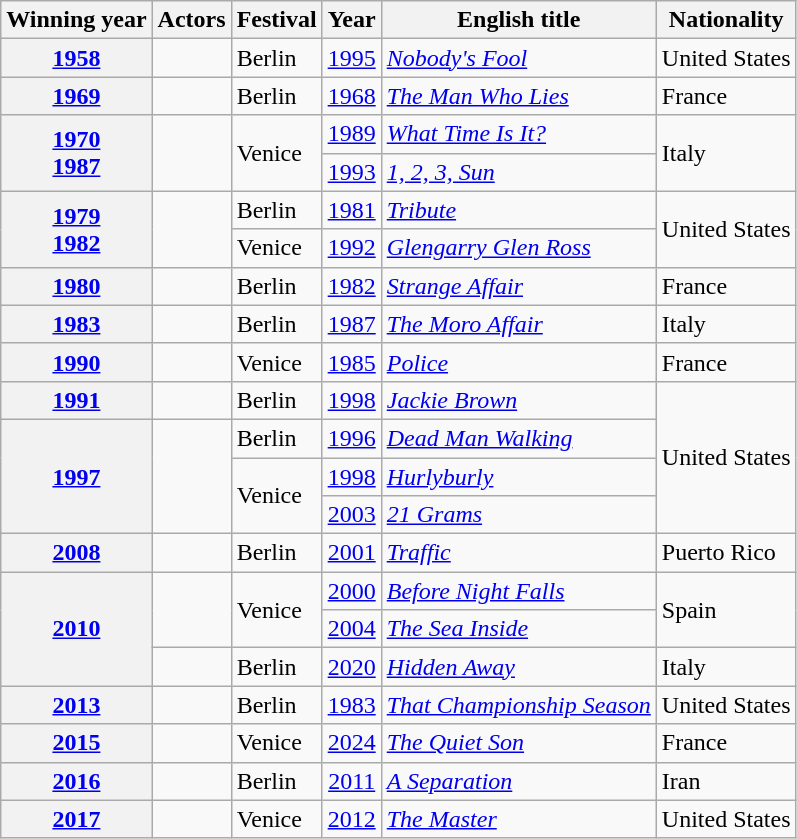<table class="wikitable plainrowheaders">
<tr>
<th scope="col">Winning year</th>
<th scope="col">Actors</th>
<th scope="col">Festival</th>
<th scope="col">Year</th>
<th scope="col">English title</th>
<th scope="col">Nationality</th>
</tr>
<tr>
<th style="text-align:center;"><a href='#'>1958</a></th>
<td></td>
<td>Berlin</td>
<td style="text-align:center;"><a href='#'>1995</a></td>
<td><em><a href='#'>Nobody's Fool</a></em></td>
<td>United States</td>
</tr>
<tr>
<th style="text-align:center;"><a href='#'>1969</a></th>
<td></td>
<td>Berlin</td>
<td style="text-align:center;"><a href='#'>1968</a></td>
<td><em><a href='#'>The Man Who Lies</a></em></td>
<td>France</td>
</tr>
<tr>
<th rowspan="2" style="text-align:center;"><a href='#'>1970</a><br><a href='#'>1987</a></th>
<td rowspan="2"></td>
<td rowspan="2">Venice</td>
<td style="text-align:center;"><a href='#'>1989</a></td>
<td><em><a href='#'>What Time Is It?</a></em></td>
<td rowspan="2">Italy</td>
</tr>
<tr>
<td style="text-align:center;"><a href='#'>1993</a></td>
<td><em><a href='#'>1, 2, 3, Sun</a></em></td>
</tr>
<tr>
<th rowspan="2" style="text-align:center;"><a href='#'>1979</a><br><a href='#'>1982</a></th>
<td rowspan="2"></td>
<td>Berlin</td>
<td style="text-align:center;"><a href='#'>1981</a></td>
<td><em><a href='#'>Tribute</a></em></td>
<td rowspan="2">United States</td>
</tr>
<tr>
<td>Venice</td>
<td style="text-align:center;"><a href='#'>1992</a></td>
<td><em><a href='#'>Glengarry Glen Ross</a></em></td>
</tr>
<tr>
<th style="text-align:center;"><a href='#'>1980</a></th>
<td></td>
<td>Berlin</td>
<td style="text-align:center;"><a href='#'>1982</a></td>
<td><em><a href='#'>Strange Affair</a></em></td>
<td>France</td>
</tr>
<tr>
<th style="text-align:center;"><a href='#'>1983</a></th>
<td></td>
<td>Berlin</td>
<td style="text-align:center;"><a href='#'>1987</a></td>
<td><em><a href='#'>The Moro Affair</a></em></td>
<td>Italy</td>
</tr>
<tr>
<th style="text-align:center;"><a href='#'>1990</a></th>
<td></td>
<td>Venice</td>
<td style="text-align:center;"><a href='#'>1985</a></td>
<td><em><a href='#'>Police</a></em></td>
<td>France</td>
</tr>
<tr>
<th style="text-align:center;"><a href='#'>1991</a></th>
<td> </td>
<td>Berlin</td>
<td style="text-align:center;"><a href='#'>1998</a></td>
<td><em><a href='#'>Jackie Brown</a></em></td>
<td rowspan="4">United States</td>
</tr>
<tr>
<th rowspan="3" style="text-align:center;"><a href='#'>1997</a></th>
<td rowspan="3"></td>
<td>Berlin</td>
<td style="text-align:center;"><a href='#'>1996</a></td>
<td><em><a href='#'>Dead Man Walking</a></em></td>
</tr>
<tr>
<td rowspan=2>Venice</td>
<td style="text-align:center;"><a href='#'>1998</a></td>
<td><em><a href='#'>Hurlyburly</a></em></td>
</tr>
<tr>
<td style="text-align:center;"><a href='#'>2003</a></td>
<td><em><a href='#'>21 Grams</a></em></td>
</tr>
<tr>
<th style="text-align:center;"><a href='#'>2008</a></th>
<td></td>
<td>Berlin</td>
<td style="text-align:center;"><a href='#'>2001</a></td>
<td><em><a href='#'>Traffic</a></em></td>
<td>Puerto Rico</td>
</tr>
<tr>
<th rowspan="3" style="text-align:center;"><a href='#'>2010</a></th>
<td rowspan="2"></td>
<td rowspan="2">Venice</td>
<td style="text-align:center;"><a href='#'>2000</a></td>
<td><em><a href='#'>Before Night Falls</a></em></td>
<td rowspan="2">Spain</td>
</tr>
<tr>
<td style="text-align:center;"><a href='#'>2004</a></td>
<td><em><a href='#'>The Sea Inside</a></em></td>
</tr>
<tr>
<td></td>
<td>Berlin</td>
<td style="text-align:center;"><a href='#'>2020</a></td>
<td><em><a href='#'>Hidden Away</a></em></td>
<td>Italy</td>
</tr>
<tr>
<th style="text-align:center;"><a href='#'>2013</a></th>
<td></td>
<td>Berlin</td>
<td style="text-align:center;"><a href='#'>1983</a></td>
<td><em><a href='#'>That Championship Season</a></em></td>
<td>United States</td>
</tr>
<tr>
<th style="text-align:center;"><a href='#'>2015</a></th>
<td></td>
<td>Venice</td>
<td style="text-align:center;"><a href='#'>2024</a></td>
<td><em><a href='#'>The Quiet Son</a></em></td>
<td>France</td>
</tr>
<tr>
<th style="text-align:center;"><a href='#'>2016</a></th>
<td></td>
<td>Berlin</td>
<td style="text-align:center;"><a href='#'>2011</a></td>
<td><em><a href='#'>A Separation</a></em></td>
<td>Iran</td>
</tr>
<tr>
<th style="text-align:center;"><a href='#'>2017</a></th>
<td></td>
<td>Venice</td>
<td style="text-align:center;"><a href='#'>2012</a></td>
<td><em><a href='#'>The Master</a></em></td>
<td>United States</td>
</tr>
</table>
